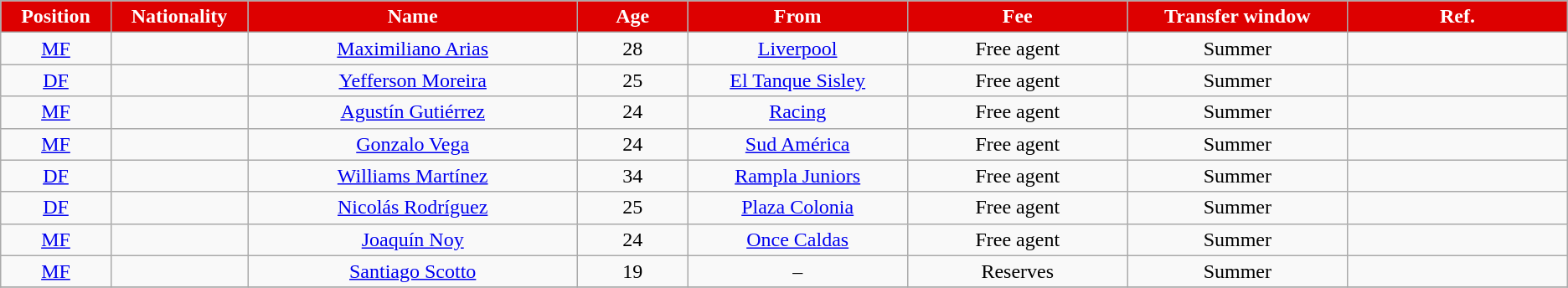<table class="wikitable"  style="text-align:center; font-size:100%; ">
<tr>
<th style="background:#DD0000; color:white; width:5%;">Position</th>
<th style="background:#DD0000; color:white; width:5%;">Nationality</th>
<th style="background:#DD0000; color:white; width:15%;">Name</th>
<th style="background:#DD0000; color:white; width:5%;">Age</th>
<th style="background:#DD0000; color:white; width:10%;">From</th>
<th style="background:#DD0000; color:white; width:10%;">Fee</th>
<th style="background:#DD0000; color:white; width:10%;">Transfer window</th>
<th style="background:#DD0000; color:white; width:10%;">Ref.</th>
</tr>
<tr>
<td><a href='#'>MF</a></td>
<td></td>
<td><a href='#'>Maximiliano Arias</a></td>
<td>28</td>
<td><a href='#'>Liverpool</a></td>
<td>Free agent</td>
<td>Summer</td>
<td></td>
</tr>
<tr>
<td><a href='#'>DF</a></td>
<td></td>
<td><a href='#'>Yefferson Moreira</a></td>
<td>25</td>
<td><a href='#'>El Tanque Sisley</a></td>
<td>Free agent</td>
<td>Summer</td>
<td></td>
</tr>
<tr>
<td><a href='#'>MF</a></td>
<td></td>
<td><a href='#'>Agustín Gutiérrez</a></td>
<td>24</td>
<td><a href='#'>Racing</a></td>
<td>Free agent</td>
<td>Summer</td>
<td></td>
</tr>
<tr>
<td><a href='#'>MF</a></td>
<td></td>
<td><a href='#'>Gonzalo Vega</a></td>
<td>24</td>
<td><a href='#'>Sud América</a></td>
<td>Free agent</td>
<td>Summer</td>
<td></td>
</tr>
<tr>
<td><a href='#'>DF</a></td>
<td></td>
<td><a href='#'>Williams Martínez</a></td>
<td>34</td>
<td><a href='#'>Rampla Juniors</a></td>
<td>Free agent</td>
<td>Summer</td>
<td></td>
</tr>
<tr>
<td><a href='#'>DF</a></td>
<td></td>
<td><a href='#'>Nicolás Rodríguez</a></td>
<td>25</td>
<td><a href='#'>Plaza Colonia</a></td>
<td>Free agent</td>
<td>Summer</td>
<td></td>
</tr>
<tr>
<td><a href='#'>MF</a></td>
<td></td>
<td><a href='#'>Joaquín Noy</a></td>
<td>24</td>
<td> <a href='#'>Once Caldas</a></td>
<td>Free agent</td>
<td>Summer</td>
<td></td>
</tr>
<tr>
<td><a href='#'>MF</a></td>
<td></td>
<td><a href='#'>Santiago Scotto</a></td>
<td>19</td>
<td>–</td>
<td>Reserves</td>
<td>Summer</td>
<td></td>
</tr>
<tr>
</tr>
</table>
